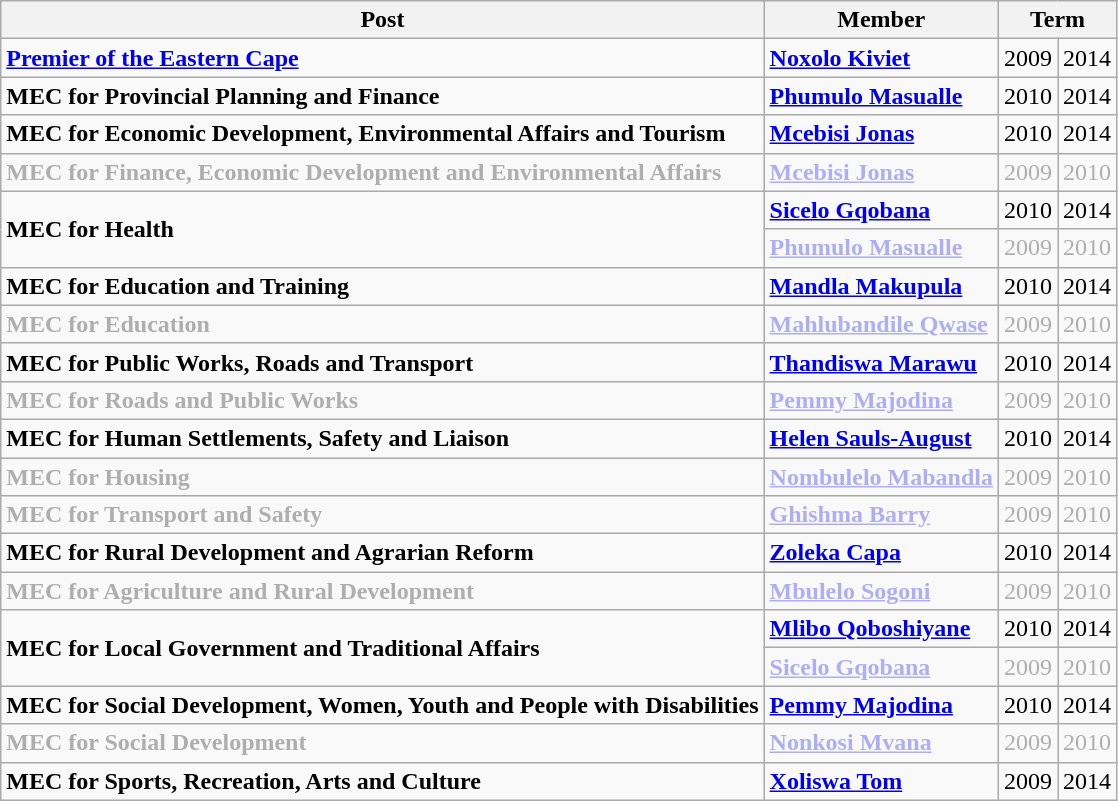<table class="wikitable">
<tr>
<th>Post</th>
<th>Member</th>
<th colspan="2">Term</th>
</tr>
<tr>
<td><strong><a href='#'>Premier of the Eastern Cape</a></strong></td>
<td><strong><a href='#'>Noxolo Kiviet</a></strong></td>
<td>2009</td>
<td>2014</td>
</tr>
<tr>
<td><strong>MEC for Provincial Planning and Finance</strong></td>
<td><strong><a href='#'>Phumulo Masualle</a></strong></td>
<td>2010</td>
<td>2014</td>
</tr>
<tr>
<td><strong>MEC for Economic Development, Environmental Affairs and Tourism</strong></td>
<td><strong><a href='#'>Mcebisi Jonas</a></strong></td>
<td>2010</td>
<td>2014</td>
</tr>
<tr style="opacity:.3;">
<td><strong>MEC for Finance, Economic Development and Environmental Affairs</strong></td>
<td><strong><a href='#'>Mcebisi Jonas</a></strong></td>
<td>2009</td>
<td>2010</td>
</tr>
<tr>
<td rowspan="2"><strong>MEC for Health</strong></td>
<td><strong><a href='#'>Sicelo Gqobana</a></strong></td>
<td>2010</td>
<td>2014</td>
</tr>
<tr style="opacity:.3;">
<td><strong><a href='#'>Phumulo Masualle</a></strong></td>
<td>2009</td>
<td>2010</td>
</tr>
<tr>
<td><strong>MEC for Education and Training</strong></td>
<td><strong><a href='#'>Mandla Makupula</a></strong></td>
<td>2010</td>
<td>2014</td>
</tr>
<tr style="opacity:.3;">
<td><strong>MEC for Education</strong></td>
<td><strong><a href='#'>Mahlubandile Qwase</a></strong></td>
<td>2009</td>
<td>2010</td>
</tr>
<tr>
<td><strong>MEC for Public Works, Roads and Transport</strong></td>
<td><strong><a href='#'>Thandiswa Marawu</a></strong></td>
<td>2010</td>
<td>2014</td>
</tr>
<tr style="opacity:.3;">
<td><strong>MEC for Roads and Public Works</strong></td>
<td><strong><a href='#'>Pemmy Majodina</a></strong></td>
<td>2009</td>
<td>2010</td>
</tr>
<tr>
<td><strong>MEC for Human Settlements, Safety and Liaison</strong></td>
<td><strong><a href='#'>Helen Sauls-August</a></strong></td>
<td>2010</td>
<td>2014</td>
</tr>
<tr style="opacity:.3;">
<td><strong>MEC for Housing</strong></td>
<td><strong><a href='#'>Nombulelo Mabandla</a></strong></td>
<td>2009</td>
<td>2010</td>
</tr>
<tr style="opacity:.3;">
<td><strong>MEC for Transport and Safety</strong></td>
<td><strong><a href='#'>Ghishma Barry</a></strong></td>
<td>2009</td>
<td>2010</td>
</tr>
<tr>
<td><strong>MEC for Rural Development and Agrarian Reform</strong></td>
<td><a href='#'><strong>Zoleka Capa</strong></a></td>
<td>2010</td>
<td>2014</td>
</tr>
<tr style="opacity:.3;">
<td><strong>MEC for Agriculture and Rural Development</strong></td>
<td><strong><a href='#'>Mbulelo Sogoni</a></strong></td>
<td>2009</td>
<td>2010</td>
</tr>
<tr>
<td rowspan="2"><strong>MEC for Local Government and Traditional Affairs</strong></td>
<td><strong><a href='#'>Mlibo Qoboshiyane</a></strong></td>
<td>2010</td>
<td>2014</td>
</tr>
<tr style="opacity:.3;">
<td><strong><a href='#'>Sicelo Gqobana</a></strong></td>
<td>2009</td>
<td>2010</td>
</tr>
<tr>
<td><strong>MEC for Social Development, Women, Youth and People with Disabilities</strong></td>
<td><strong><a href='#'>Pemmy Majodina</a></strong></td>
<td>2010</td>
<td>2014</td>
</tr>
<tr style="opacity:.3;">
<td><strong>MEC for Social Development</strong></td>
<td><a href='#'><strong>Nonkosi Mvana</strong></a></td>
<td>2009</td>
<td>2010</td>
</tr>
<tr>
<td><strong>MEC for Sports, Recreation, Arts and Culture</strong></td>
<td><strong><a href='#'>Xoliswa Tom</a></strong></td>
<td>2009</td>
<td>2014</td>
</tr>
</table>
